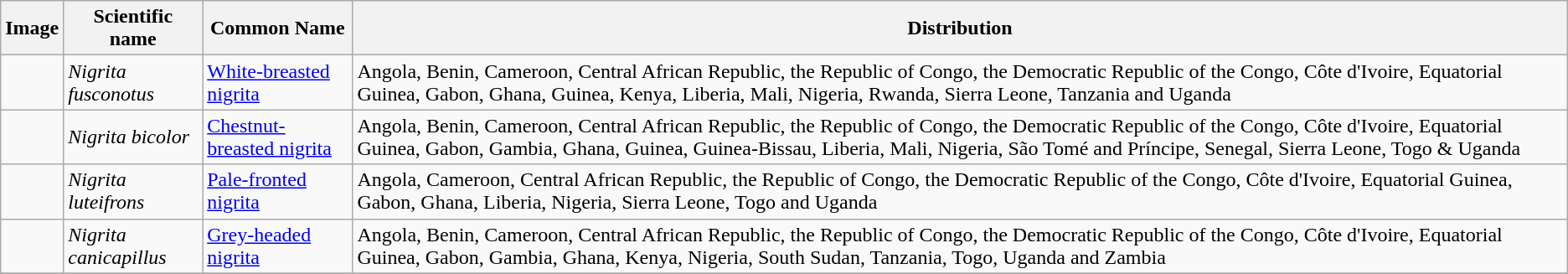<table class="wikitable">
<tr>
<th>Image</th>
<th>Scientific name</th>
<th>Common Name</th>
<th>Distribution</th>
</tr>
<tr>
<td></td>
<td><em>Nigrita fusconotus</em></td>
<td><a href='#'>White-breasted nigrita</a></td>
<td>Angola, Benin, Cameroon, Central African Republic, the Republic of Congo, the Democratic Republic of the Congo, Côte d'Ivoire, Equatorial Guinea, Gabon, Ghana, Guinea, Kenya, Liberia, Mali, Nigeria, Rwanda, Sierra Leone, Tanzania and Uganda</td>
</tr>
<tr>
<td></td>
<td><em>Nigrita bicolor</em></td>
<td><a href='#'>Chestnut-breasted nigrita</a></td>
<td>Angola, Benin, Cameroon, Central African Republic, the Republic of Congo, the Democratic Republic of the Congo, Côte d'Ivoire, Equatorial Guinea, Gabon, Gambia, Ghana, Guinea, Guinea-Bissau, Liberia, Mali, Nigeria, São Tomé and Príncipe, Senegal, Sierra Leone, Togo & Uganda</td>
</tr>
<tr>
<td></td>
<td><em>Nigrita luteifrons</em></td>
<td><a href='#'>Pale-fronted nigrita</a></td>
<td>Angola, Cameroon, Central African Republic, the Republic of Congo, the Democratic Republic of the Congo, Côte d'Ivoire, Equatorial Guinea, Gabon, Ghana, Liberia, Nigeria, Sierra Leone, Togo and Uganda</td>
</tr>
<tr>
<td></td>
<td><em>Nigrita canicapillus</em></td>
<td><a href='#'>Grey-headed nigrita</a></td>
<td>Angola, Benin, Cameroon, Central African Republic, the Republic of Congo, the Democratic Republic of the Congo, Côte d'Ivoire, Equatorial Guinea, Gabon, Gambia, Ghana, Kenya, Nigeria, South Sudan, Tanzania, Togo, Uganda and Zambia</td>
</tr>
<tr>
</tr>
</table>
